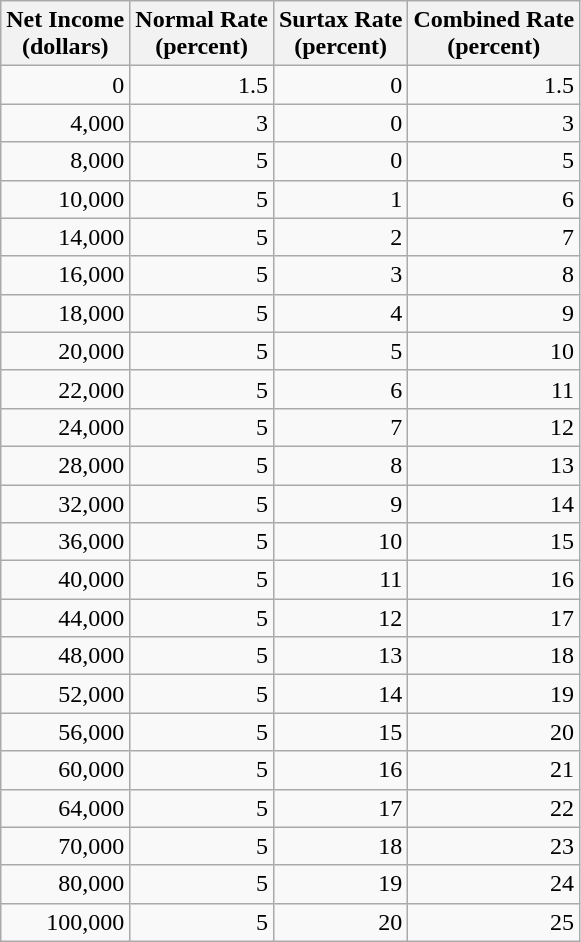<table class="wikitable" style="text-align: right;">
<tr>
<th>Net Income<br>(dollars)</th>
<th>Normal Rate<br>(percent)</th>
<th>Surtax Rate<br>(percent)</th>
<th>Combined Rate<br>(percent)</th>
</tr>
<tr>
<td>0</td>
<td>1.5</td>
<td>0</td>
<td>1.5</td>
</tr>
<tr>
<td>4,000</td>
<td>3</td>
<td>0</td>
<td>3</td>
</tr>
<tr>
<td>8,000</td>
<td>5</td>
<td>0</td>
<td>5</td>
</tr>
<tr>
<td>10,000</td>
<td>5</td>
<td>1</td>
<td>6</td>
</tr>
<tr>
<td>14,000</td>
<td>5</td>
<td>2</td>
<td>7</td>
</tr>
<tr>
<td>16,000</td>
<td>5</td>
<td>3</td>
<td>8</td>
</tr>
<tr>
<td>18,000</td>
<td>5</td>
<td>4</td>
<td>9</td>
</tr>
<tr>
<td>20,000</td>
<td>5</td>
<td>5</td>
<td>10</td>
</tr>
<tr>
<td>22,000</td>
<td>5</td>
<td>6</td>
<td>11</td>
</tr>
<tr>
<td>24,000</td>
<td>5</td>
<td>7</td>
<td>12</td>
</tr>
<tr>
<td>28,000</td>
<td>5</td>
<td>8</td>
<td>13</td>
</tr>
<tr>
<td>32,000</td>
<td>5</td>
<td>9</td>
<td>14</td>
</tr>
<tr>
<td>36,000</td>
<td>5</td>
<td>10</td>
<td>15</td>
</tr>
<tr>
<td>40,000</td>
<td>5</td>
<td>11</td>
<td>16</td>
</tr>
<tr>
<td>44,000</td>
<td>5</td>
<td>12</td>
<td>17</td>
</tr>
<tr>
<td>48,000</td>
<td>5</td>
<td>13</td>
<td>18</td>
</tr>
<tr>
<td>52,000</td>
<td>5</td>
<td>14</td>
<td>19</td>
</tr>
<tr>
<td>56,000</td>
<td>5</td>
<td>15</td>
<td>20</td>
</tr>
<tr>
<td>60,000</td>
<td>5</td>
<td>16</td>
<td>21</td>
</tr>
<tr>
<td>64,000</td>
<td>5</td>
<td>17</td>
<td>22</td>
</tr>
<tr>
<td>70,000</td>
<td>5</td>
<td>18</td>
<td>23</td>
</tr>
<tr>
<td>80,000</td>
<td>5</td>
<td>19</td>
<td>24</td>
</tr>
<tr>
<td>100,000</td>
<td>5</td>
<td>20</td>
<td>25</td>
</tr>
</table>
